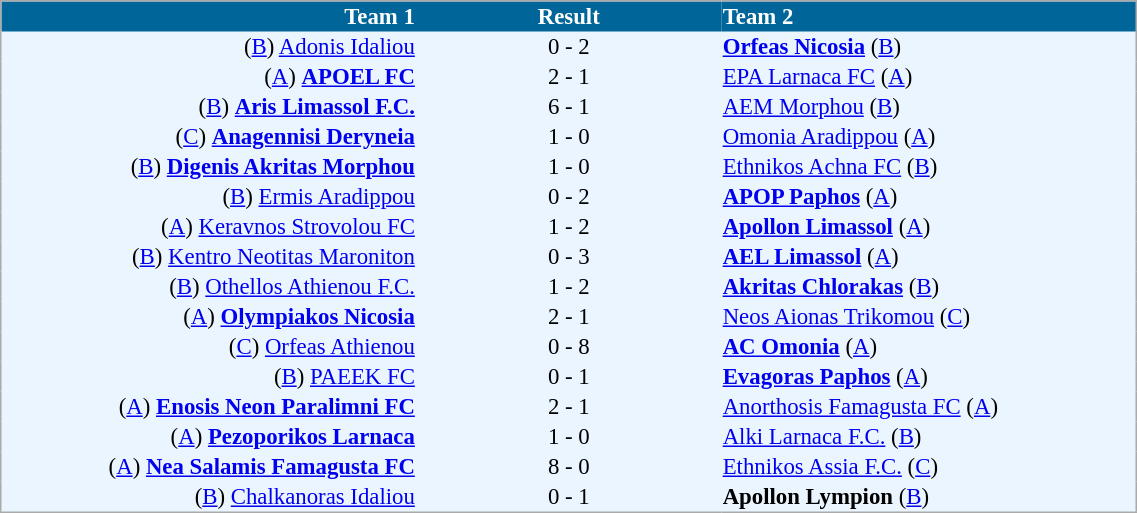<table cellspacing="0" style="background: #EBF5FF; border: 1px #aaa solid; border-collapse: collapse; font-size: 95%;" width=60%>
<tr bgcolor=#006699 style="color:white;">
<th width=30% align="right">Team 1</th>
<th width=22% align="center">Result</th>
<th width=30% align="left">Team 2</th>
</tr>
<tr>
<td align=right>(<a href='#'>B</a>) <a href='#'>Adonis Idaliou</a></td>
<td align=center>0 - 2</td>
<td align=left><strong><a href='#'>Orfeas Nicosia</a></strong> (<a href='#'>B</a>)</td>
</tr>
<tr>
<td align=right>(<a href='#'>A</a>) <strong><a href='#'>APOEL FC</a></strong></td>
<td align=center>2 - 1</td>
<td align=left><a href='#'>EPA Larnaca FC</a> (<a href='#'>A</a>)</td>
</tr>
<tr>
<td align=right>(<a href='#'>B</a>) <strong><a href='#'>Aris Limassol F.C.</a></strong></td>
<td align=center>6 - 1</td>
<td align=left><a href='#'>AEM Morphou</a> (<a href='#'>B</a>)</td>
</tr>
<tr>
<td align=right>(<a href='#'>C</a>) <strong><a href='#'>Anagennisi Deryneia</a></strong></td>
<td align=center>1 - 0</td>
<td align=left><a href='#'>Omonia Aradippou</a> (<a href='#'>A</a>)</td>
</tr>
<tr>
<td align=right>(<a href='#'>B</a>) <strong><a href='#'>Digenis Akritas Morphou</a></strong></td>
<td align=center>1 - 0</td>
<td align=left><a href='#'>Ethnikos Achna FC</a> (<a href='#'>B</a>)</td>
</tr>
<tr>
<td align=right>(<a href='#'>B</a>) <a href='#'>Ermis Aradippou</a></td>
<td align=center>0 - 2</td>
<td align=left><strong><a href='#'>APOP Paphos</a></strong> (<a href='#'>A</a>)</td>
</tr>
<tr>
<td align=right>(<a href='#'>A</a>) <a href='#'>Keravnos Strovolou FC</a></td>
<td align=center>1 - 2</td>
<td align=left><strong><a href='#'>Apollon Limassol</a></strong> (<a href='#'>A</a>)</td>
</tr>
<tr>
<td align=right>(<a href='#'>B</a>) <a href='#'>Kentro Neotitas Maroniton</a></td>
<td align=center>0 - 3</td>
<td align=left><strong><a href='#'>AEL Limassol</a></strong> (<a href='#'>A</a>)</td>
</tr>
<tr>
<td align=right>(<a href='#'>B</a>) <a href='#'>Othellos Athienou F.C.</a></td>
<td align=center>1 - 2</td>
<td align=left><strong><a href='#'>Akritas Chlorakas</a></strong> (<a href='#'>B</a>)</td>
</tr>
<tr>
<td align=right>(<a href='#'>A</a>) <strong><a href='#'>Olympiakos Nicosia</a></strong></td>
<td align=center>2 - 1</td>
<td align=left><a href='#'>Neos Aionas Trikomou</a> (<a href='#'>C</a>)</td>
</tr>
<tr>
<td align=right>(<a href='#'>C</a>) <a href='#'>Orfeas Athienou</a></td>
<td align=center>0 - 8</td>
<td align=left><strong><a href='#'>AC Omonia</a></strong> (<a href='#'>A</a>)</td>
</tr>
<tr>
<td align=right>(<a href='#'>B</a>) <a href='#'>PAEEK FC</a></td>
<td align=center>0 - 1</td>
<td align=left><strong><a href='#'>Evagoras Paphos</a></strong> (<a href='#'>A</a>)</td>
</tr>
<tr>
<td align=right>(<a href='#'>A</a>) <strong><a href='#'>Enosis Neon Paralimni FC</a></strong></td>
<td align=center>2 - 1</td>
<td align=left><a href='#'>Anorthosis Famagusta FC</a> (<a href='#'>A</a>)</td>
</tr>
<tr>
<td align=right>(<a href='#'>A</a>) <strong><a href='#'>Pezoporikos Larnaca</a></strong></td>
<td align=center>1 - 0</td>
<td align=left><a href='#'>Alki Larnaca F.C.</a> (<a href='#'>B</a>)</td>
</tr>
<tr>
<td align=right>(<a href='#'>A</a>) <strong><a href='#'>Nea Salamis Famagusta FC</a></strong></td>
<td align=center>8 - 0</td>
<td align=left><a href='#'>Ethnikos Assia F.C.</a> (<a href='#'>C</a>)</td>
</tr>
<tr>
<td align=right>(<a href='#'>B</a>) <a href='#'>Chalkanoras Idaliou</a></td>
<td align=center>0 - 1</td>
<td align=left><strong>Apollon Lympion</strong> (<a href='#'>B</a>)</td>
</tr>
<tr>
</tr>
</table>
